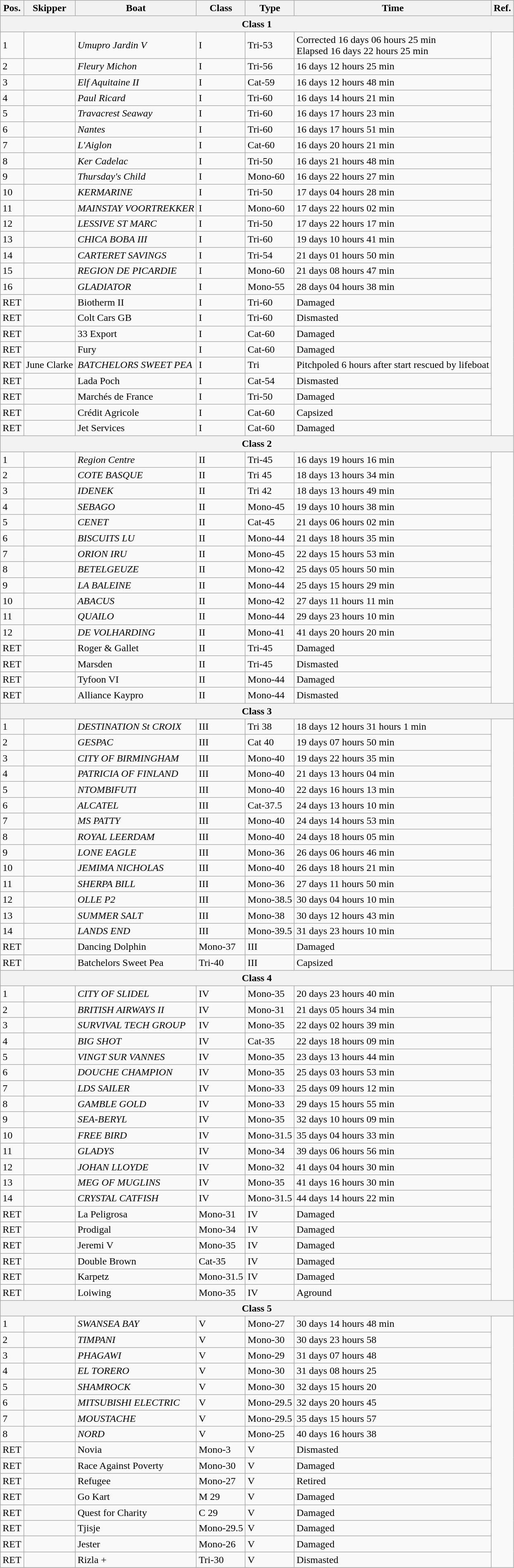<table class=wikitable>
<tr>
<th>Pos.</th>
<th>Skipper</th>
<th>Boat</th>
<th>Class</th>
<th>Type</th>
<th>Time</th>
<th>Ref.</th>
</tr>
<tr>
<th colspan=7>Class 1</th>
</tr>
<tr>
<td>1</td>
<td></td>
<td><em>Umupro Jardin V</em></td>
<td>I</td>
<td>Tri-53</td>
<td>Corrected 16 days 06 hours 25 min<br>Elapsed 16 days 22 hours 25 min</td>
</tr>
<tr>
<td>2</td>
<td></td>
<td><em>Fleury Michon</em></td>
<td>I</td>
<td>Tri-56</td>
<td>16 days 12 hours 25 min</td>
</tr>
<tr>
<td>3</td>
<td></td>
<td><em>Elf Aquitaine II</em></td>
<td>I</td>
<td>Cat-59</td>
<td>16 days 12 hours 48 min</td>
</tr>
<tr>
<td>4</td>
<td></td>
<td><em>Paul Ricard</em></td>
<td>I</td>
<td>Tri-60</td>
<td>16 days 14 hours 21 min</td>
</tr>
<tr>
<td>5</td>
<td></td>
<td><em>Travacrest Seaway</em></td>
<td>I</td>
<td>Tri-60</td>
<td>16 days 17 hours 23 min</td>
</tr>
<tr>
<td>6</td>
<td></td>
<td><em>Nantes</em></td>
<td>I</td>
<td>Tri-60</td>
<td>16 days 17 hours 51 min</td>
</tr>
<tr>
<td>7</td>
<td></td>
<td><em>L'Aiglon</em></td>
<td>I</td>
<td>Cat-60</td>
<td>16 days 20 hours 21 min</td>
</tr>
<tr>
<td>8</td>
<td></td>
<td><em>Ker Cadelac</em></td>
<td>I</td>
<td>Tri-50</td>
<td>16 days 21 hours 48 min</td>
</tr>
<tr>
<td>9</td>
<td></td>
<td><em>Thursday's Child</em></td>
<td>I</td>
<td>Mono-60</td>
<td>16 days 22 hours 27 min</td>
</tr>
<tr>
<td>10</td>
<td></td>
<td><em>KERMARINE</em></td>
<td>I</td>
<td>Tri-50</td>
<td>17 days 04 hours 28 min</td>
</tr>
<tr>
<td>11</td>
<td></td>
<td><em>MAINSTAY VOORTREKKER</em></td>
<td>I</td>
<td>Mono-60</td>
<td>17 days 22 hours 02 min</td>
</tr>
<tr>
<td>12</td>
<td></td>
<td><em>LESSIVE ST MARC</em></td>
<td>I</td>
<td>Tri-50</td>
<td>17 days 22 hours 17 min</td>
</tr>
<tr>
<td>13</td>
<td></td>
<td><em>CHICA BOBA III</em></td>
<td>I</td>
<td>Tri-60</td>
<td>19 days 10 hours 41 min</td>
</tr>
<tr>
<td>14</td>
<td></td>
<td><em>CARTERET SAVINGS</em></td>
<td>I</td>
<td>Tri-54</td>
<td>21 days 01 hours 50 min</td>
</tr>
<tr>
<td>15</td>
<td></td>
<td><em>REGION DE PICARDIE</em></td>
<td>I</td>
<td>Mono-60</td>
<td>21 days 08 hours 47 min</td>
</tr>
<tr>
<td>16</td>
<td></td>
<td><em>GLADIATOR</em></td>
<td>I</td>
<td>Mono-55</td>
<td>28 days 04 hours 38 min</td>
</tr>
<tr>
<td>RET</td>
<td></td>
<td>Biotherm II</td>
<td>I</td>
<td>Tri-60</td>
<td>Damaged</td>
</tr>
<tr>
<td>RET</td>
<td></td>
<td>Colt Cars GB</td>
<td>I</td>
<td>Tri-60</td>
<td>Dismasted</td>
</tr>
<tr>
<td>RET</td>
<td></td>
<td>33 Export</td>
<td>I</td>
<td>Cat-60</td>
<td>Damaged</td>
</tr>
<tr>
<td>RET</td>
<td></td>
<td>Fury</td>
<td>I</td>
<td>Cat-60</td>
<td>Damaged</td>
</tr>
<tr>
<td>RET</td>
<td>June Clarke</td>
<td><em>BATCHELORS SWEET PEA</em></td>
<td>I</td>
<td>Tri</td>
<td>Pitchpoled 6 hours after start rescued by lifeboat</td>
</tr>
<tr>
<td>RET</td>
<td></td>
<td>Lada Poch</td>
<td>I</td>
<td>Cat-54</td>
<td>Dismasted</td>
</tr>
<tr>
<td>RET</td>
<td></td>
<td>Marchés de France</td>
<td>I</td>
<td>Tri-50</td>
<td>Damaged</td>
</tr>
<tr>
<td>RET</td>
<td></td>
<td>Crédit Agricole</td>
<td>I</td>
<td>Cat-60</td>
<td>Capsized</td>
</tr>
<tr>
<td>RET</td>
<td></td>
<td>Jet Services</td>
<td>I</td>
<td>Cat-60</td>
<td>Damaged</td>
</tr>
<tr>
<th colspan=7>Class 2</th>
</tr>
<tr>
<td>1</td>
<td></td>
<td><em>Region Centre</em></td>
<td>II</td>
<td>Tri-45</td>
<td>16 days 19 hours 16 min</td>
</tr>
<tr>
<td>2</td>
<td></td>
<td><em>COTE BASQUE</em></td>
<td>II</td>
<td>Tri	45</td>
<td>18 days 13 hours 34 min</td>
</tr>
<tr>
<td>3</td>
<td></td>
<td><em>IDENEK</em></td>
<td>II</td>
<td>Tri	42</td>
<td>18 days 13 hours 49 min</td>
</tr>
<tr>
<td>4</td>
<td></td>
<td><em>SEBAGO</em></td>
<td>II</td>
<td>Mono-45</td>
<td>19 days 10 hours 38 min</td>
</tr>
<tr>
<td>5</td>
<td></td>
<td><em>CENET</em></td>
<td>II</td>
<td>Cat-45</td>
<td>21 days 06 hours 02 min</td>
</tr>
<tr>
<td>6</td>
<td></td>
<td><em>BISCUITS LU	</em></td>
<td>II</td>
<td>Mono-44</td>
<td>21 days 18 hours 35 min</td>
</tr>
<tr>
<td>7</td>
<td></td>
<td><em>ORION IRU</em></td>
<td>II</td>
<td>Mono-45</td>
<td>22 days 15 hours 53 min</td>
</tr>
<tr>
<td>8</td>
<td></td>
<td><em>BETELGEUZE</em></td>
<td>II</td>
<td>Mono-42</td>
<td>25 days 05 hours 50 min</td>
</tr>
<tr>
<td>9</td>
<td></td>
<td><em>LA BALEINE</em></td>
<td>II</td>
<td>Mono-44</td>
<td>25 days 15 hours 29 min</td>
</tr>
<tr>
<td>10</td>
<td></td>
<td><em>ABACUS</em></td>
<td>II</td>
<td>Mono-42</td>
<td>27 days 11 hours 11 min</td>
</tr>
<tr>
<td>11</td>
<td></td>
<td><em>QUAILO</em></td>
<td>II</td>
<td>Mono-44</td>
<td>29 days 23 hours 10 min</td>
</tr>
<tr>
<td>12</td>
<td></td>
<td><em>DE VOLHARDING</em></td>
<td>II</td>
<td>Mono-41</td>
<td>41 days 20 hours 20 min</td>
</tr>
<tr>
<td>RET</td>
<td></td>
<td>Roger & Gallet</td>
<td>II</td>
<td>Tri-45</td>
<td>Damaged</td>
</tr>
<tr>
<td>RET</td>
<td></td>
<td>Marsden</td>
<td>II</td>
<td>Tri-45</td>
<td>Dismasted</td>
</tr>
<tr>
<td>RET</td>
<td></td>
<td>Tyfoon VI</td>
<td>II</td>
<td>Mono-44</td>
<td>Damaged</td>
</tr>
<tr>
<td>RET</td>
<td></td>
<td>Alliance Kaypro</td>
<td>II</td>
<td>Mono-44</td>
<td>Dismasted</td>
</tr>
<tr>
<th colspan=7>Class 3</th>
</tr>
<tr>
<td>1</td>
<td></td>
<td><em>DESTINATION St CROIX</em></td>
<td>III</td>
<td>Tri	38</td>
<td>18 days 12 hours 31 hours 1 min</td>
</tr>
<tr>
<td>2</td>
<td></td>
<td><em>GESPAC</em></td>
<td>III</td>
<td>Cat	40</td>
<td>19 days 07 hours 50 min</td>
</tr>
<tr>
<td>3</td>
<td></td>
<td><em>CITY OF BIRMINGHAM</em></td>
<td>III</td>
<td>Mono-40</td>
<td>19 days 22 hours 35 min</td>
</tr>
<tr>
<td>4</td>
<td></td>
<td><em>PATRICIA OF FINLAND</em></td>
<td>III</td>
<td>Mono-40</td>
<td>21 days 13 hours 04 min</td>
</tr>
<tr>
<td>5</td>
<td></td>
<td><em>NTOMBIFUTI</em></td>
<td>III</td>
<td>Mono-40</td>
<td>22 days 16 hours 13 min</td>
</tr>
<tr>
<td>6</td>
<td></td>
<td><em>ALCATEL</em></td>
<td>III</td>
<td>Cat-37.5</td>
<td>24 days 13 hours 10 min</td>
</tr>
<tr>
<td>7</td>
<td></td>
<td><em>MS PATTY</em></td>
<td>III</td>
<td>Mono-40</td>
<td>24 days 14 hours 53 min</td>
</tr>
<tr>
<td>8</td>
<td></td>
<td><em>ROYAL LEERDAM</em></td>
<td>III</td>
<td>Mono-40</td>
<td>24 days 18 hours 05 min</td>
</tr>
<tr>
<td>9</td>
<td></td>
<td><em>LONE EAGLE</em></td>
<td>III</td>
<td>Mono-36</td>
<td>26 days 06 hours 46 min</td>
</tr>
<tr>
<td>10</td>
<td></td>
<td><em>JEMIMA NICHOLAS</em></td>
<td>III</td>
<td>Mono-40</td>
<td>26 days 18 hours 21 min</td>
</tr>
<tr>
<td>11</td>
<td></td>
<td><em>SHERPA BILL</em></td>
<td>III</td>
<td>Mono-36</td>
<td>27 days 11 hours 50 min</td>
</tr>
<tr>
<td>12</td>
<td></td>
<td><em>OLLE P2</em></td>
<td>III</td>
<td>Mono-38.5</td>
<td>30 days 04 hours 10 min</td>
</tr>
<tr>
<td>13</td>
<td></td>
<td><em>SUMMER SALT</em></td>
<td>III</td>
<td>Mono-38</td>
<td>30 days 12 hours 43 min</td>
</tr>
<tr>
<td>14</td>
<td></td>
<td><em>LANDS END</em></td>
<td>III</td>
<td>Mono-39.5</td>
<td>31 days 23 hours 10 min</td>
</tr>
<tr>
<td>RET</td>
<td></td>
<td>Dancing Dolphin</td>
<td>Mono-37</td>
<td>III</td>
<td>Damaged</td>
</tr>
<tr>
<td>RET</td>
<td></td>
<td>Batchelors Sweet Pea</td>
<td>Tri-40</td>
<td>III</td>
<td>Capsized</td>
</tr>
<tr>
<th colspan=7>Class 4</th>
</tr>
<tr>
<td>1</td>
<td></td>
<td><em>CITY OF SLIDEL</em></td>
<td>IV</td>
<td>Mono-35</td>
<td>20 days 23 hours 40 min</td>
</tr>
<tr>
<td>2</td>
<td></td>
<td><em>BRITISH AIRWAYS II</em></td>
<td>IV</td>
<td>Mono-31</td>
<td>21 days 05 hours 34 min</td>
</tr>
<tr>
<td>3</td>
<td></td>
<td><em>SURVIVAL TECH GROUP</em></td>
<td>IV</td>
<td>Mono-35</td>
<td>22 days 02 hours 39 min</td>
</tr>
<tr>
<td>4</td>
<td></td>
<td><em>BIG SHOT</em></td>
<td>IV</td>
<td>Cat-35</td>
<td>22 days 18 hours 09 min</td>
</tr>
<tr>
<td>5</td>
<td></td>
<td><em>VINGT SUR VANNES</em></td>
<td>IV</td>
<td>Mono-35</td>
<td>23 days 13 hours 44 min</td>
</tr>
<tr>
<td>6</td>
<td></td>
<td><em>DOUCHE CHAMPION</em></td>
<td>IV</td>
<td>Mono-35</td>
<td>25 days 03 hours 53 min</td>
</tr>
<tr>
<td>7</td>
<td></td>
<td><em>LDS SAILER</em></td>
<td>IV</td>
<td>Mono-33</td>
<td>25 days 09 hours 12 min</td>
</tr>
<tr>
<td>8</td>
<td></td>
<td><em>GAMBLE GOLD</em></td>
<td>IV</td>
<td>Mono-33</td>
<td>29 days 15 hours 55 min</td>
</tr>
<tr>
<td>9</td>
<td></td>
<td><em>SEA-BERYL</em></td>
<td>IV</td>
<td>Mono-35</td>
<td>32 days 10 hours 09 min</td>
</tr>
<tr>
<td>10</td>
<td></td>
<td><em>FREE BIRD</em></td>
<td>IV</td>
<td>Mono-31.5</td>
<td>35 days 04 hours 33 min</td>
</tr>
<tr>
<td>11</td>
<td></td>
<td><em>GLADYS</em></td>
<td>IV</td>
<td>Mono-34</td>
<td>39 days 06 hours 56 min</td>
</tr>
<tr>
<td>12</td>
<td></td>
<td><em>JOHAN LLOYDE</em></td>
<td>IV</td>
<td>Mono-32</td>
<td>41 days 04 hours 30 min</td>
</tr>
<tr>
<td>13</td>
<td></td>
<td><em>MEG OF MUGLINS</em></td>
<td>IV</td>
<td>Mono-35</td>
<td>41 days 16 hours 30 min</td>
</tr>
<tr>
<td>14</td>
<td></td>
<td><em>CRYSTAL CATFISH</em></td>
<td>IV</td>
<td>Mono-31.5</td>
<td>44 days 14 hours 22 min</td>
</tr>
<tr>
<td>RET</td>
<td></td>
<td>La Peligrosa</td>
<td>Mono-31</td>
<td>IV</td>
<td>Damaged</td>
</tr>
<tr>
<td>RET</td>
<td></td>
<td>Prodigal</td>
<td>Mono-34</td>
<td>IV</td>
<td>Damaged</td>
</tr>
<tr>
<td>RET</td>
<td></td>
<td>Jeremi V</td>
<td>Mono-35</td>
<td>IV</td>
<td>Damaged</td>
</tr>
<tr>
<td>RET</td>
<td></td>
<td>Double Brown</td>
<td>Cat-35</td>
<td>IV</td>
<td>Damaged</td>
</tr>
<tr>
<td>RET</td>
<td></td>
<td>Karpetz</td>
<td>Mono-31.5</td>
<td>IV</td>
<td>Damaged</td>
</tr>
<tr>
<td>RET</td>
<td></td>
<td>Loiwing</td>
<td>Mono-35</td>
<td>IV</td>
<td>Aground</td>
</tr>
<tr>
<th colspan=7>Class 5</th>
</tr>
<tr>
<td>1</td>
<td></td>
<td><em>SWANSEA BAY</em></td>
<td>V</td>
<td>Mono-27</td>
<td>30 days 14 hours 48 min</td>
</tr>
<tr>
<td>2</td>
<td></td>
<td><em>TIMPANI</em></td>
<td>V</td>
<td>Mono-30</td>
<td>30 days 23 hours 58</td>
</tr>
<tr>
<td>3</td>
<td></td>
<td><em>PHAGAWI</em></td>
<td>V</td>
<td>Mono-29</td>
<td>31 days 07 hours 48</td>
</tr>
<tr>
<td>4</td>
<td></td>
<td><em>EL TORERO</em></td>
<td>V</td>
<td>Mono-30</td>
<td>31 days 08 hours 25</td>
</tr>
<tr>
<td>5</td>
<td></td>
<td><em>SHAMROCK</em></td>
<td>V</td>
<td>Mono-30</td>
<td>32 days 15 hours 20</td>
</tr>
<tr>
<td>6</td>
<td></td>
<td><em>MITSUBISHI ELECTRIC</em></td>
<td>V</td>
<td>Mono-29.5</td>
<td>32 days 20 hours 45</td>
</tr>
<tr>
<td>7</td>
<td></td>
<td><em>MOUSTACHE</em></td>
<td>V</td>
<td>Mono-29.5</td>
<td>35 days 15 hours 57</td>
</tr>
<tr>
<td>8</td>
<td></td>
<td><em>NORD</em></td>
<td>V</td>
<td>Mono-25</td>
<td>40 days 16 hours 38</td>
</tr>
<tr>
<td>RET</td>
<td></td>
<td>Novia</td>
<td>Mono-3</td>
<td>V</td>
<td>Dismasted</td>
</tr>
<tr>
<td>RET</td>
<td></td>
<td>Race Against Poverty</td>
<td>Mono-30</td>
<td>V</td>
<td>Damaged</td>
</tr>
<tr>
<td>RET</td>
<td></td>
<td>Refugee</td>
<td>Mono-27</td>
<td>V</td>
<td>Retired</td>
</tr>
<tr>
<td>RET</td>
<td></td>
<td>Go Kart</td>
<td>M	29</td>
<td>V</td>
<td>Damaged</td>
</tr>
<tr>
<td>RET</td>
<td></td>
<td>Quest for Charity</td>
<td>C	29</td>
<td>V</td>
<td>Damaged</td>
</tr>
<tr>
<td>RET</td>
<td></td>
<td>Tjisje</td>
<td>Mono-29.5</td>
<td>V</td>
<td>Damaged</td>
</tr>
<tr>
<td>RET</td>
<td></td>
<td>Jester</td>
<td>Mono-26</td>
<td>V</td>
<td>Damaged</td>
</tr>
<tr>
<td>RET</td>
<td></td>
<td>Rizla +</td>
<td>Tri-30</td>
<td>V</td>
<td>Dismasted</td>
</tr>
<tr>
</tr>
</table>
